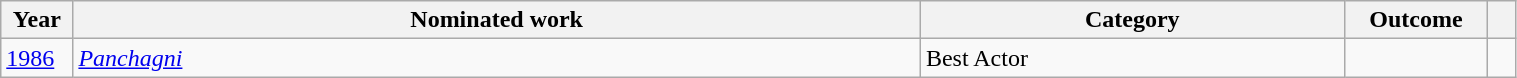<table class="wikitable plainrowheaders" style="width:80%;">
<tr>
<th scope="col" style="width:1%;">Year</th>
<th scope="col" style="width:30%;">Nominated work</th>
<th scope="col" style="width:15%;">Category</th>
<th scope="col" style="width:3%;">Outcome</th>
<th scope="col" style="width:1%;"></th>
</tr>
<tr>
<td><a href='#'>1986</a></td>
<td><em><a href='#'>Panchagni</a></em></td>
<td>Best Actor</td>
<td></td>
<td></td>
</tr>
</table>
